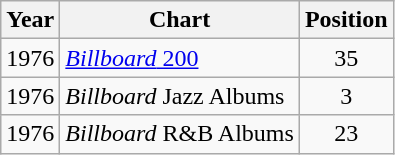<table class="wikitable">
<tr>
<th>Year</th>
<th>Chart</th>
<th>Position</th>
</tr>
<tr>
<td>1976</td>
<td><a href='#'><em>Billboard</em> 200</a></td>
<td align="center">35 </td>
</tr>
<tr>
<td>1976</td>
<td><em>Billboard</em> Jazz Albums</td>
<td align="center">3 </td>
</tr>
<tr>
<td>1976</td>
<td><em>Billboard</em> R&B Albums</td>
<td align="center">23 </td>
</tr>
</table>
